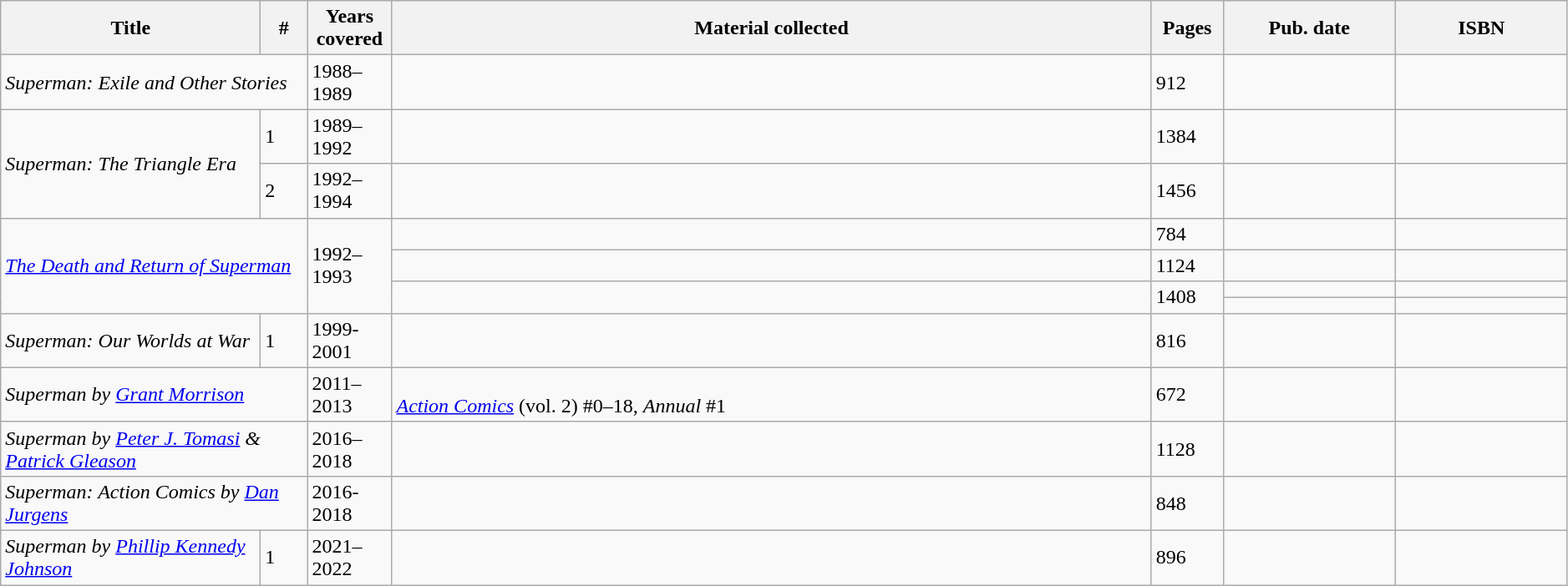<table class="wikitable sortable" width=99%>
<tr>
<th width="200px">Title</th>
<th class="unsortable" width="30px">#</th>
<th width="60px">Years covered</th>
<th class="unsortable">Material collected</th>
<th width="50px">Pages</th>
<th width="130px">Pub. date</th>
<th class="unsortable" width="130px">ISBN</th>
</tr>
<tr>
<td colspan="2"><em>Superman: Exile and Other Stories</em></td>
<td>1988–1989</td>
<td></td>
<td>912</td>
<td></td>
<td></td>
</tr>
<tr>
<td rowspan="2"><em>Superman: The Triangle Era</em></td>
<td>1</td>
<td>1989–1992</td>
<td></td>
<td>1384</td>
<td></td>
<td></td>
</tr>
<tr>
<td>2</td>
<td>1992–1994</td>
<td></td>
<td>1456</td>
<td></td>
<td></td>
</tr>
<tr>
<td colspan="2" rowspan="4"><em><a href='#'>The Death and Return of Superman</a></em></td>
<td rowspan="4">1992–1993</td>
<td></td>
<td>784</td>
<td></td>
<td></td>
</tr>
<tr>
<td></td>
<td>1124</td>
<td></td>
<td> </td>
</tr>
<tr>
<td rowspan="2"></td>
<td rowspan="2">1408</td>
<td></td>
<td> </td>
</tr>
<tr>
<td></td>
<td> </td>
</tr>
<tr>
<td><em>Superman: Our Worlds at War</em></td>
<td>1</td>
<td>1999-2001</td>
<td></td>
<td>816</td>
<td></td>
<td></td>
</tr>
<tr>
<td colspan="2"><em>Superman by <a href='#'>Grant Morrison</a></em></td>
<td>2011–2013</td>
<td><br><em><a href='#'>Action Comics</a></em> (vol. 2) #0–18, <em>Annual</em> #1</td>
<td>672</td>
<td></td>
<td></td>
</tr>
<tr>
<td colspan="2"><em>Superman by <a href='#'>Peter J. Tomasi</a> & <a href='#'>Patrick Gleason</a></em></td>
<td>2016–2018</td>
<td></td>
<td>1128</td>
<td></td>
<td></td>
</tr>
<tr>
<td colspan="2"><em>Superman: Action Comics by <a href='#'>Dan Jurgens</a></em></td>
<td>2016-2018</td>
<td></td>
<td>848</td>
<td></td>
<td></td>
</tr>
<tr>
<td><em>Superman by <a href='#'>Phillip Kennedy Johnson</a></em></td>
<td>1</td>
<td>2021–2022</td>
<td></td>
<td>896</td>
<td></td>
<td></td>
</tr>
</table>
